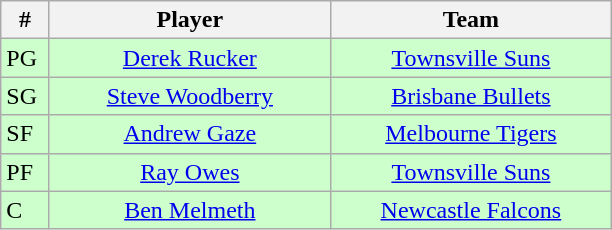<table class="wikitable" style="text-align:center">
<tr>
<th width=25>#</th>
<th width=180>Player</th>
<th width=180>Team</th>
</tr>
<tr style="background:#cfc;">
<td align=left>PG</td>
<td><a href='#'>Derek Rucker</a></td>
<td><a href='#'>Townsville Suns</a></td>
</tr>
<tr style="background:#cfc;">
<td align=left>SG</td>
<td><a href='#'>Steve Woodberry</a></td>
<td><a href='#'>Brisbane Bullets</a></td>
</tr>
<tr style="background:#cfc;">
<td align=left>SF</td>
<td><a href='#'>Andrew Gaze</a></td>
<td><a href='#'>Melbourne Tigers</a></td>
</tr>
<tr style="background:#cfc;">
<td align=left>PF</td>
<td><a href='#'>Ray Owes</a></td>
<td><a href='#'>Townsville Suns</a></td>
</tr>
<tr style="background:#cfc;">
<td align=left>C</td>
<td><a href='#'>Ben Melmeth</a></td>
<td><a href='#'>Newcastle Falcons</a></td>
</tr>
</table>
